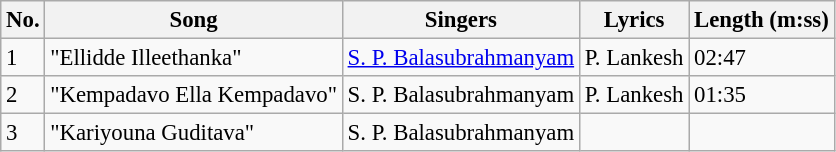<table class="wikitable" style="font-size:95%;">
<tr>
<th>No.</th>
<th>Song</th>
<th>Singers</th>
<th>Lyrics</th>
<th>Length (m:ss)</th>
</tr>
<tr>
<td>1</td>
<td>"Ellidde Illeethanka"</td>
<td><a href='#'>S. P. Balasubrahmanyam</a></td>
<td>P. Lankesh</td>
<td>02:47</td>
</tr>
<tr>
<td>2</td>
<td>"Kempadavo Ella Kempadavo"</td>
<td>S. P. Balasubrahmanyam</td>
<td>P. Lankesh</td>
<td>01:35</td>
</tr>
<tr>
<td>3</td>
<td>"Kariyouna Guditava"</td>
<td>S. P. Balasubrahmanyam</td>
<td></td>
</tr>
</table>
